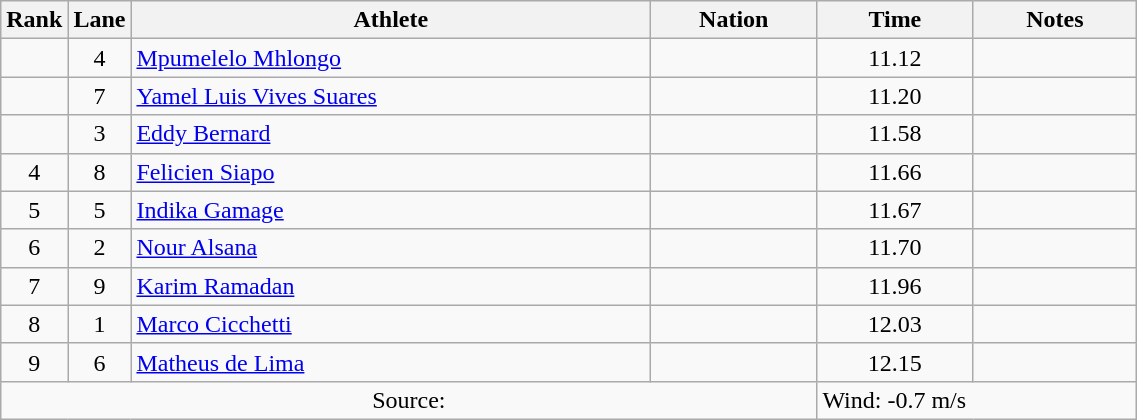<table class="wikitable sortable" style="text-align:center;width: 60%;">
<tr>
<th scope="col" style="width: 10px;">Rank</th>
<th scope="col" style="width: 10px;">Lane</th>
<th scope="col">Athlete</th>
<th scope="col">Nation</th>
<th scope="col">Time</th>
<th scope="col">Notes</th>
</tr>
<tr>
<td></td>
<td>4</td>
<td align=left><a href='#'>Mpumelelo Mhlongo</a></td>
<td align=left></td>
<td>11.12</td>
<td></td>
</tr>
<tr>
<td></td>
<td>7</td>
<td align=left><a href='#'>Yamel Luis Vives Suares</a></td>
<td align=left></td>
<td>11.20</td>
<td></td>
</tr>
<tr>
<td></td>
<td>3</td>
<td align=left><a href='#'>Eddy Bernard</a></td>
<td align=left></td>
<td>11.58</td>
<td></td>
</tr>
<tr>
<td>4</td>
<td>8</td>
<td align=left><a href='#'>Felicien Siapo</a></td>
<td align=left></td>
<td>11.66</td>
<td></td>
</tr>
<tr>
<td>5</td>
<td>5</td>
<td align=left><a href='#'>Indika Gamage</a></td>
<td align=left></td>
<td>11.67</td>
<td></td>
</tr>
<tr>
<td>6</td>
<td>2</td>
<td align=left><a href='#'>Nour Alsana</a></td>
<td align=left></td>
<td>11.70</td>
<td></td>
</tr>
<tr>
<td>7</td>
<td>9</td>
<td align=left><a href='#'>Karim Ramadan</a></td>
<td align=left></td>
<td>11.96</td>
<td></td>
</tr>
<tr>
<td>8</td>
<td>1</td>
<td align=left><a href='#'>Marco Cicchetti</a></td>
<td align=left></td>
<td>12.03</td>
<td></td>
</tr>
<tr>
<td>9</td>
<td>6</td>
<td align=left><a href='#'>Matheus de Lima</a></td>
<td align=left></td>
<td>12.15</td>
<td></td>
</tr>
<tr class="sortbottom">
<td colspan="4">Source:</td>
<td colspan="2" style="text-align:left;">Wind: -0.7 m/s</td>
</tr>
</table>
